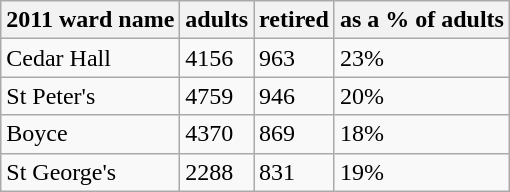<table class=wikitable>
<tr>
<th>2011 ward name</th>
<th>adults</th>
<th>retired</th>
<th>as a % of adults</th>
</tr>
<tr>
<td>Cedar Hall</td>
<td>4156</td>
<td>963</td>
<td>23%</td>
</tr>
<tr>
<td>St Peter's</td>
<td>4759</td>
<td>946</td>
<td>20%</td>
</tr>
<tr>
<td>Boyce</td>
<td>4370</td>
<td>869</td>
<td>18%</td>
</tr>
<tr>
<td>St George's</td>
<td>2288</td>
<td>831</td>
<td>19%</td>
</tr>
</table>
